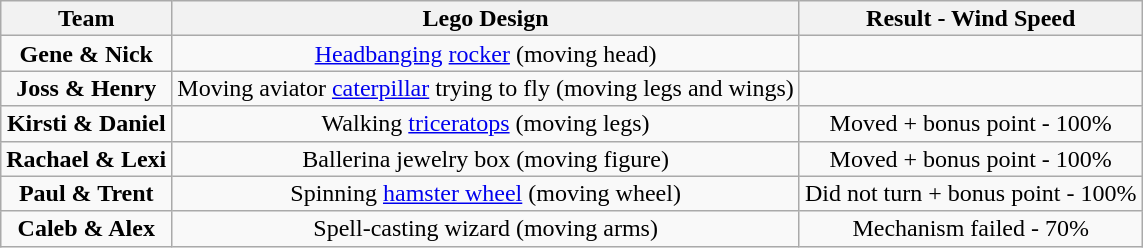<table class="wikitable plainrowheaders" style="text-align: center; line-height:16px;">
<tr>
<th scope="col">Team</th>
<th scope="col">Lego Design</th>
<th scope="col">Result - Wind Speed</th>
</tr>
<tr>
<td><strong>Gene & Nick</strong></td>
<td><a href='#'>Headbanging</a> <a href='#'>rocker</a> (moving head)</td>
<td></td>
</tr>
<tr>
<td><strong>Joss & Henry</strong></td>
<td>Moving aviator <a href='#'>caterpillar</a> trying to fly (moving legs and wings)</td>
<td></td>
</tr>
<tr>
<td><strong>Kirsti & Daniel</strong></td>
<td>Walking <a href='#'>triceratops</a> (moving legs)</td>
<td>Moved + bonus point - 100%</td>
</tr>
<tr>
<td><strong>Rachael & Lexi</strong></td>
<td>Ballerina jewelry box (moving figure)</td>
<td>Moved + bonus point - 100%</td>
</tr>
<tr>
<td><strong>Paul & Trent</strong></td>
<td>Spinning <a href='#'>hamster wheel</a> (moving wheel)</td>
<td>Did not turn + bonus point - 100%</td>
</tr>
<tr>
<td><strong>Caleb & Alex</strong></td>
<td>Spell-casting wizard (moving arms)</td>
<td>Mechanism failed - 70%</td>
</tr>
</table>
